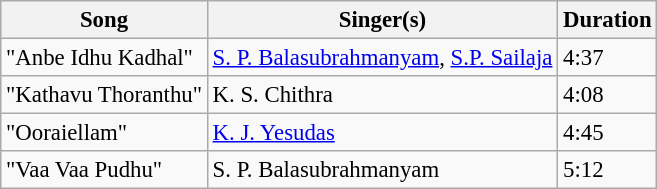<table class="wikitable" style="font-size:95%;">
<tr>
<th>Song</th>
<th>Singer(s)</th>
<th>Duration</th>
</tr>
<tr>
<td>"Anbe Idhu Kadhal"</td>
<td><a href='#'>S. P. Balasubrahmanyam</a>,  <a href='#'>S.P. Sailaja</a></td>
<td>4:37</td>
</tr>
<tr>
<td>"Kathavu Thoranthu"</td>
<td>K. S. Chithra</td>
<td>4:08</td>
</tr>
<tr>
<td>"Ooraiellam"</td>
<td><a href='#'>K. J. Yesudas</a></td>
<td>4:45</td>
</tr>
<tr>
<td>"Vaa Vaa Pudhu"</td>
<td>S. P. Balasubrahmanyam</td>
<td>5:12</td>
</tr>
</table>
